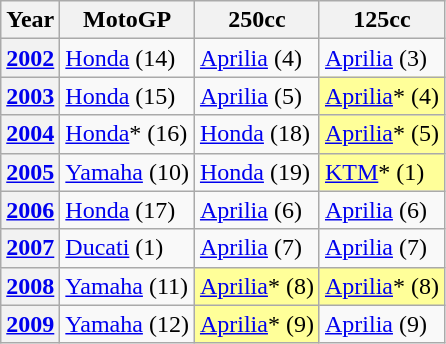<table class="wikitable">
<tr>
<th>Year</th>
<th>MotoGP</th>
<th>250cc</th>
<th>125cc</th>
</tr>
<tr>
<th><a href='#'>2002</a></th>
<td> <a href='#'>Honda</a> (14)</td>
<td> <a href='#'>Aprilia</a> (4)</td>
<td> <a href='#'>Aprilia</a> (3)</td>
</tr>
<tr>
<th><a href='#'>2003</a></th>
<td> <a href='#'>Honda</a> (15)</td>
<td> <a href='#'>Aprilia</a> (5)</td>
<td style="background:#ffff99;"> <a href='#'>Aprilia</a>* (4)</td>
</tr>
<tr>
<th><a href='#'>2004</a></th>
<td> <a href='#'>Honda</a>* (16)</td>
<td> <a href='#'>Honda</a> (18)</td>
<td style="background:#ffff99;"> <a href='#'>Aprilia</a>* (5)</td>
</tr>
<tr>
<th><a href='#'>2005</a></th>
<td> <a href='#'>Yamaha</a>  (10)</td>
<td> <a href='#'>Honda</a> (19)</td>
<td style="background:#ffff99;"> <a href='#'>KTM</a>* (1)</td>
</tr>
<tr>
<th><a href='#'>2006</a></th>
<td> <a href='#'>Honda</a> (17)</td>
<td> <a href='#'>Aprilia</a> (6)</td>
<td> <a href='#'>Aprilia</a> (6)</td>
</tr>
<tr>
<th><a href='#'>2007</a></th>
<td> <a href='#'>Ducati</a> (1)</td>
<td> <a href='#'>Aprilia</a> (7)</td>
<td> <a href='#'>Aprilia</a> (7)</td>
</tr>
<tr>
<th><a href='#'>2008</a></th>
<td> <a href='#'>Yamaha</a> (11)</td>
<td style="background:#ffff99;"> <a href='#'>Aprilia</a>* (8)</td>
<td style="background:#ffff99;"> <a href='#'>Aprilia</a>* (8)</td>
</tr>
<tr>
<th><a href='#'>2009</a></th>
<td> <a href='#'>Yamaha</a> (12)</td>
<td style="background:#ffff99;"> <a href='#'>Aprilia</a>* (9)</td>
<td> <a href='#'>Aprilia</a> (9)</td>
</tr>
</table>
